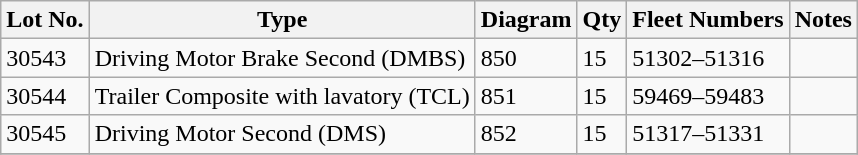<table class=wikitable>
<tr>
<th>Lot No.</th>
<th>Type</th>
<th>Diagram</th>
<th>Qty</th>
<th>Fleet Numbers</th>
<th>Notes</th>
</tr>
<tr>
<td>30543</td>
<td>Driving Motor Brake Second (DMBS)</td>
<td>850</td>
<td>15</td>
<td>51302–51316</td>
<td></td>
</tr>
<tr>
<td>30544</td>
<td>Trailer Composite with lavatory (TCL)</td>
<td>851</td>
<td>15</td>
<td>59469–59483</td>
<td></td>
</tr>
<tr>
<td>30545</td>
<td>Driving Motor Second (DMS)</td>
<td>852</td>
<td>15</td>
<td>51317–51331</td>
<td></td>
</tr>
<tr>
</tr>
</table>
